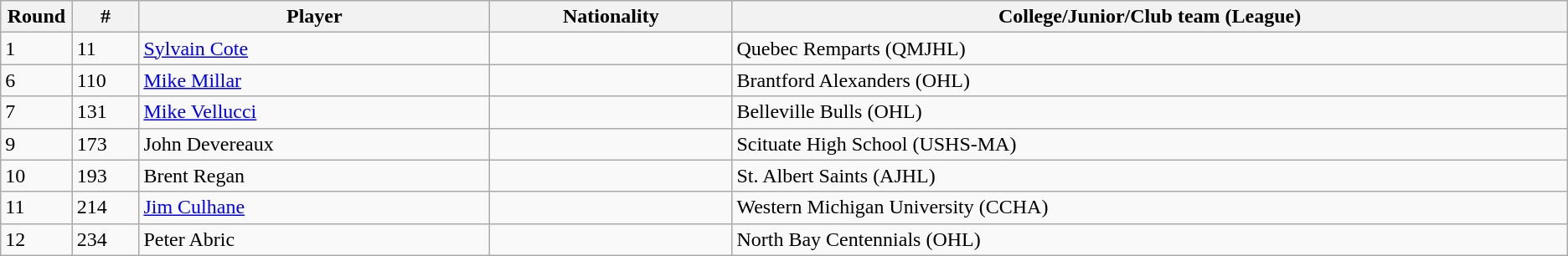<table class="wikitable">
<tr align="center">
<th bgcolor="#DDDDFF" width="4.0%">Round</th>
<th bgcolor="#DDDDFF" width="4.0%">#</th>
<th bgcolor="#DDDDFF" width="21.0%">Player</th>
<th bgcolor="#DDDDFF" width="14.5%">Nationality</th>
<th bgcolor="#DDDDFF" width="50.0%">College/Junior/Club team (League)</th>
</tr>
<tr>
<td>1</td>
<td>11</td>
<td><a href='#'>Sylvain Cote</a></td>
<td></td>
<td>Quebec Remparts (QMJHL)</td>
</tr>
<tr>
<td>6</td>
<td>110</td>
<td><a href='#'>Mike Millar</a></td>
<td></td>
<td>Brantford Alexanders (OHL)</td>
</tr>
<tr>
<td>7</td>
<td>131</td>
<td><a href='#'>Mike Vellucci</a></td>
<td></td>
<td>Belleville Bulls (OHL)</td>
</tr>
<tr>
<td>9</td>
<td>173</td>
<td>John Devereaux</td>
<td></td>
<td>Scituate High School (USHS-MA)</td>
</tr>
<tr>
<td>10</td>
<td>193</td>
<td>Brent Regan</td>
<td></td>
<td>St. Albert Saints (AJHL)</td>
</tr>
<tr>
<td>11</td>
<td>214</td>
<td><a href='#'>Jim Culhane</a></td>
<td></td>
<td>Western Michigan University (CCHA)</td>
</tr>
<tr>
<td>12</td>
<td>234</td>
<td>Peter Abric</td>
<td></td>
<td>North Bay Centennials (OHL)</td>
</tr>
</table>
